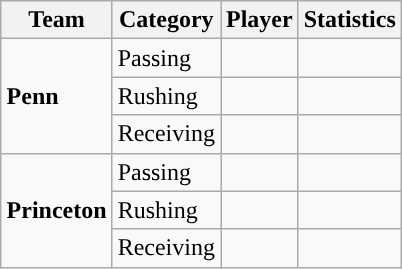<table class="wikitable" style="float: right;">
<tr>
<th>Team</th>
<th>Category</th>
<th>Player</th>
<th>Statistics</th>
</tr>
<tr>
<td rowspan=3><strong>Penn</strong></td>
<td>Passing</td>
<td></td>
<td></td>
</tr>
<tr>
<td>Rushing</td>
<td></td>
<td></td>
</tr>
<tr>
<td>Receiving</td>
<td></td>
<td></td>
</tr>
<tr>
<td rowspan=3><strong>Princeton</strong></td>
<td>Passing</td>
<td></td>
<td></td>
</tr>
<tr>
<td>Rushing</td>
<td></td>
<td></td>
</tr>
<tr>
<td>Receiving</td>
<td></td>
<td></td>
</tr>
</table>
